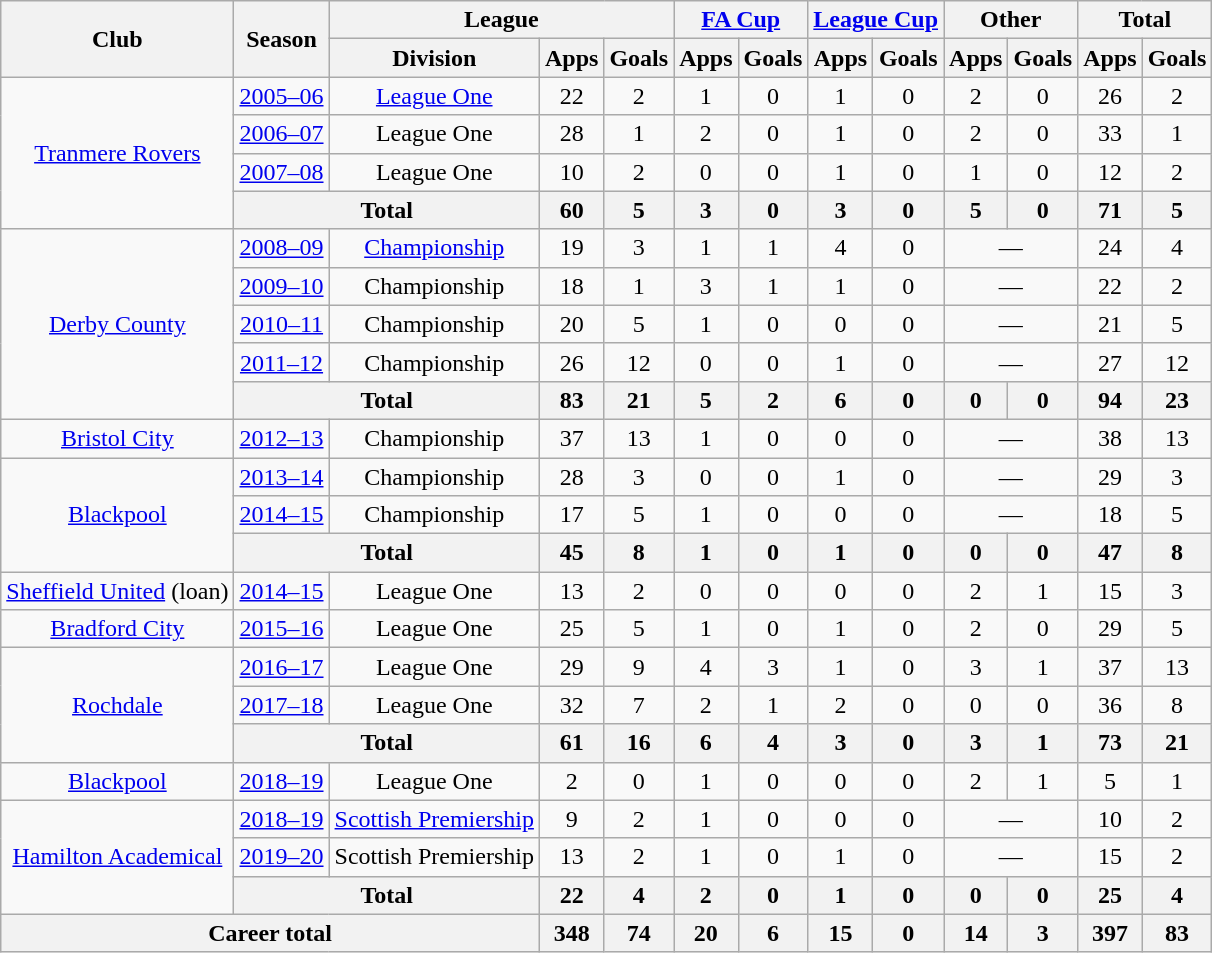<table class="wikitable" style="text-align: center">
<tr>
<th rowspan="2">Club</th>
<th rowspan="2">Season</th>
<th colspan="3">League</th>
<th colspan="2"><a href='#'>FA Cup</a></th>
<th colspan="2"><a href='#'>League Cup</a></th>
<th colspan="2">Other</th>
<th colspan="2">Total</th>
</tr>
<tr>
<th>Division</th>
<th>Apps</th>
<th>Goals</th>
<th>Apps</th>
<th>Goals</th>
<th>Apps</th>
<th>Goals</th>
<th>Apps</th>
<th>Goals</th>
<th>Apps</th>
<th>Goals</th>
</tr>
<tr>
<td rowspan="4"><a href='#'>Tranmere Rovers</a></td>
<td><a href='#'>2005–06</a></td>
<td><a href='#'>League One</a></td>
<td>22</td>
<td>2</td>
<td>1</td>
<td>0</td>
<td>1</td>
<td>0</td>
<td>2</td>
<td>0</td>
<td>26</td>
<td>2</td>
</tr>
<tr>
<td><a href='#'>2006–07</a></td>
<td>League One</td>
<td>28</td>
<td>1</td>
<td>2</td>
<td>0</td>
<td>1</td>
<td>0</td>
<td>2</td>
<td>0</td>
<td>33</td>
<td>1</td>
</tr>
<tr>
<td><a href='#'>2007–08</a></td>
<td>League One</td>
<td>10</td>
<td>2</td>
<td>0</td>
<td>0</td>
<td>1</td>
<td>0</td>
<td>1</td>
<td>0</td>
<td>12</td>
<td>2</td>
</tr>
<tr>
<th colspan="2">Total</th>
<th>60</th>
<th>5</th>
<th>3</th>
<th>0</th>
<th>3</th>
<th>0</th>
<th>5</th>
<th>0</th>
<th>71</th>
<th>5</th>
</tr>
<tr>
<td rowspan="5"><a href='#'>Derby County</a></td>
<td><a href='#'>2008–09</a></td>
<td><a href='#'>Championship</a></td>
<td>19</td>
<td>3</td>
<td>1</td>
<td>1</td>
<td>4</td>
<td>0</td>
<td colspan="2">—</td>
<td>24</td>
<td>4</td>
</tr>
<tr>
<td><a href='#'>2009–10</a></td>
<td>Championship</td>
<td>18</td>
<td>1</td>
<td>3</td>
<td>1</td>
<td>1</td>
<td>0</td>
<td colspan="2">—</td>
<td>22</td>
<td>2</td>
</tr>
<tr>
<td><a href='#'>2010–11</a></td>
<td>Championship</td>
<td>20</td>
<td>5</td>
<td>1</td>
<td>0</td>
<td>0</td>
<td>0</td>
<td colspan="2">—</td>
<td>21</td>
<td>5</td>
</tr>
<tr>
<td><a href='#'>2011–12</a></td>
<td>Championship</td>
<td>26</td>
<td>12</td>
<td>0</td>
<td>0</td>
<td>1</td>
<td>0</td>
<td colspan="2">—</td>
<td>27</td>
<td>12</td>
</tr>
<tr>
<th colspan="2">Total</th>
<th>83</th>
<th>21</th>
<th>5</th>
<th>2</th>
<th>6</th>
<th>0</th>
<th>0</th>
<th>0</th>
<th>94</th>
<th>23</th>
</tr>
<tr>
<td><a href='#'>Bristol City</a></td>
<td><a href='#'>2012–13</a></td>
<td>Championship</td>
<td>37</td>
<td>13</td>
<td>1</td>
<td>0</td>
<td>0</td>
<td>0</td>
<td colspan="2">—</td>
<td>38</td>
<td>13</td>
</tr>
<tr>
<td rowspan="3"><a href='#'>Blackpool</a></td>
<td><a href='#'>2013–14</a></td>
<td>Championship</td>
<td>28</td>
<td>3</td>
<td>0</td>
<td>0</td>
<td>1</td>
<td>0</td>
<td colspan="2">—</td>
<td>29</td>
<td>3</td>
</tr>
<tr>
<td><a href='#'>2014–15</a></td>
<td>Championship</td>
<td>17</td>
<td>5</td>
<td>1</td>
<td>0</td>
<td>0</td>
<td>0</td>
<td colspan="2">—</td>
<td>18</td>
<td>5</td>
</tr>
<tr>
<th colspan="2">Total</th>
<th>45</th>
<th>8</th>
<th>1</th>
<th>0</th>
<th>1</th>
<th>0</th>
<th>0</th>
<th>0</th>
<th>47</th>
<th>8</th>
</tr>
<tr>
<td><a href='#'>Sheffield United</a> (loan)</td>
<td><a href='#'>2014–15</a></td>
<td>League One</td>
<td>13</td>
<td>2</td>
<td>0</td>
<td>0</td>
<td>0</td>
<td>0</td>
<td>2</td>
<td>1</td>
<td>15</td>
<td>3</td>
</tr>
<tr>
<td><a href='#'>Bradford City</a></td>
<td><a href='#'>2015–16</a></td>
<td>League One</td>
<td>25</td>
<td>5</td>
<td>1</td>
<td>0</td>
<td>1</td>
<td>0</td>
<td>2</td>
<td>0</td>
<td>29</td>
<td>5</td>
</tr>
<tr>
<td rowspan="3"><a href='#'>Rochdale</a></td>
<td><a href='#'>2016–17</a></td>
<td>League One</td>
<td>29</td>
<td>9</td>
<td>4</td>
<td>3</td>
<td>1</td>
<td>0</td>
<td>3</td>
<td>1</td>
<td>37</td>
<td>13</td>
</tr>
<tr>
<td><a href='#'>2017–18</a></td>
<td>League One</td>
<td>32</td>
<td>7</td>
<td>2</td>
<td>1</td>
<td>2</td>
<td>0</td>
<td>0</td>
<td>0</td>
<td>36</td>
<td>8</td>
</tr>
<tr>
<th colspan="2">Total</th>
<th>61</th>
<th>16</th>
<th>6</th>
<th>4</th>
<th>3</th>
<th>0</th>
<th>3</th>
<th>1</th>
<th>73</th>
<th>21</th>
</tr>
<tr>
<td><a href='#'>Blackpool</a></td>
<td><a href='#'>2018–19</a></td>
<td>League One</td>
<td>2</td>
<td>0</td>
<td>1</td>
<td>0</td>
<td>0</td>
<td>0</td>
<td>2</td>
<td>1</td>
<td>5</td>
<td>1</td>
</tr>
<tr>
<td rowspan=3><a href='#'>Hamilton Academical</a></td>
<td><a href='#'>2018–19</a></td>
<td><a href='#'>Scottish Premiership</a></td>
<td>9</td>
<td>2</td>
<td>1</td>
<td>0</td>
<td>0</td>
<td>0</td>
<td colspan=2>—</td>
<td>10</td>
<td>2</td>
</tr>
<tr>
<td><a href='#'>2019–20</a></td>
<td>Scottish Premiership</td>
<td>13</td>
<td>2</td>
<td>1</td>
<td>0</td>
<td>1</td>
<td>0</td>
<td colspan=2>—</td>
<td>15</td>
<td>2</td>
</tr>
<tr>
<th colspan=2>Total</th>
<th>22</th>
<th>4</th>
<th>2</th>
<th>0</th>
<th>1</th>
<th>0</th>
<th>0</th>
<th>0</th>
<th>25</th>
<th>4</th>
</tr>
<tr>
<th colspan="3">Career total</th>
<th>348</th>
<th>74</th>
<th>20</th>
<th>6</th>
<th>15</th>
<th>0</th>
<th>14</th>
<th>3</th>
<th>397</th>
<th>83</th>
</tr>
</table>
